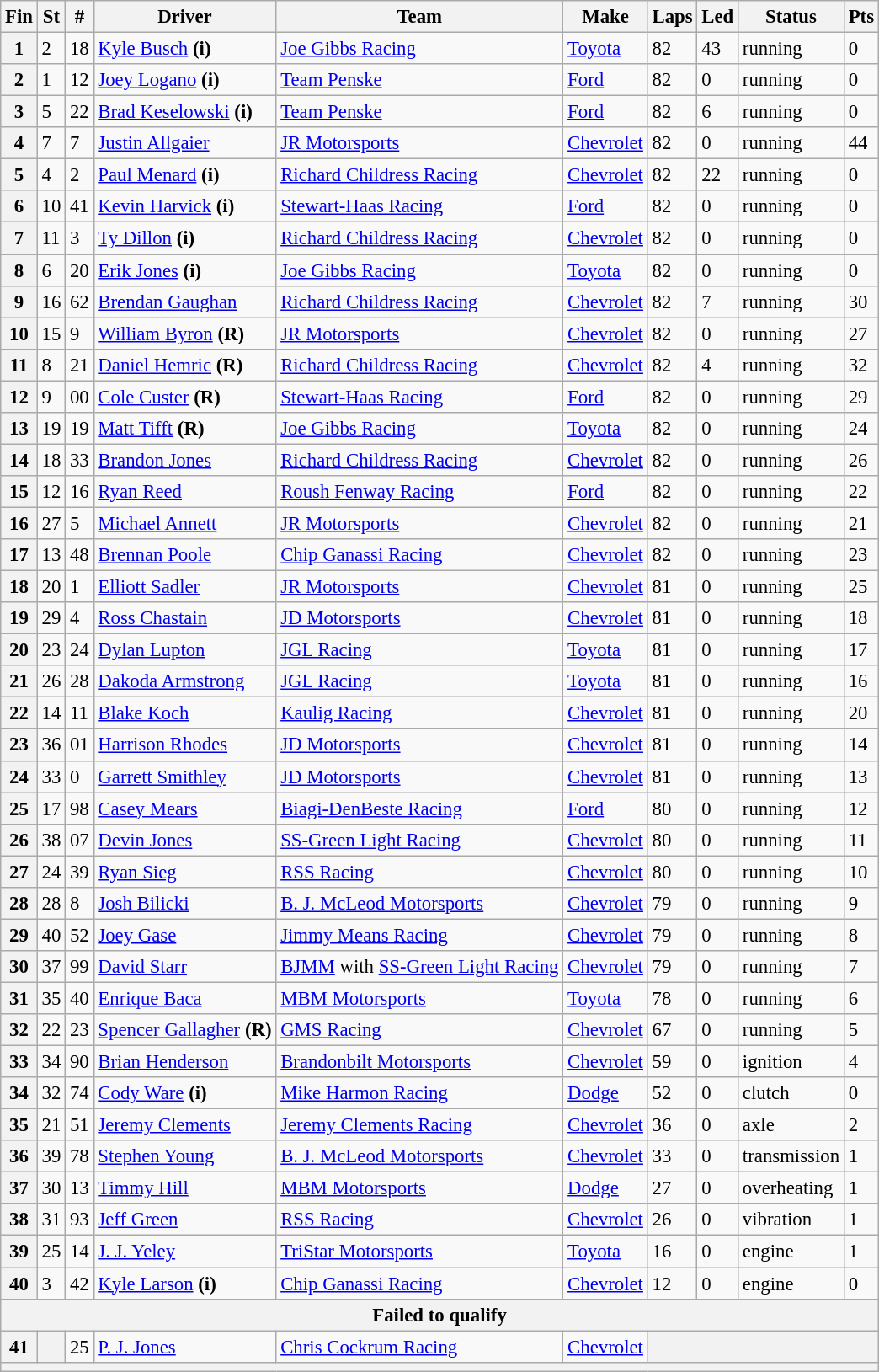<table class="wikitable" style="font-size:95%">
<tr>
<th>Fin</th>
<th>St</th>
<th>#</th>
<th>Driver</th>
<th>Team</th>
<th>Make</th>
<th>Laps</th>
<th>Led</th>
<th>Status</th>
<th>Pts</th>
</tr>
<tr>
<th>1</th>
<td>2</td>
<td>18</td>
<td><a href='#'>Kyle Busch</a> <strong>(i)</strong></td>
<td><a href='#'>Joe Gibbs Racing</a></td>
<td><a href='#'>Toyota</a></td>
<td>82</td>
<td>43</td>
<td>running</td>
<td>0</td>
</tr>
<tr>
<th>2</th>
<td>1</td>
<td>12</td>
<td><a href='#'>Joey Logano</a> <strong>(i)</strong></td>
<td><a href='#'>Team Penske</a></td>
<td><a href='#'>Ford</a></td>
<td>82</td>
<td>0</td>
<td>running</td>
<td>0</td>
</tr>
<tr>
<th>3</th>
<td>5</td>
<td>22</td>
<td><a href='#'>Brad Keselowski</a> <strong>(i)</strong></td>
<td><a href='#'>Team Penske</a></td>
<td><a href='#'>Ford</a></td>
<td>82</td>
<td>6</td>
<td>running</td>
<td>0</td>
</tr>
<tr>
<th>4</th>
<td>7</td>
<td>7</td>
<td><a href='#'>Justin Allgaier</a></td>
<td><a href='#'>JR Motorsports</a></td>
<td><a href='#'>Chevrolet</a></td>
<td>82</td>
<td>0</td>
<td>running</td>
<td>44</td>
</tr>
<tr>
<th>5</th>
<td>4</td>
<td>2</td>
<td><a href='#'>Paul Menard</a> <strong>(i)</strong></td>
<td><a href='#'>Richard Childress Racing</a></td>
<td><a href='#'>Chevrolet</a></td>
<td>82</td>
<td>22</td>
<td>running</td>
<td>0</td>
</tr>
<tr>
<th>6</th>
<td>10</td>
<td>41</td>
<td><a href='#'>Kevin Harvick</a> <strong>(i)</strong></td>
<td><a href='#'>Stewart-Haas Racing</a></td>
<td><a href='#'>Ford</a></td>
<td>82</td>
<td>0</td>
<td>running</td>
<td>0</td>
</tr>
<tr>
<th>7</th>
<td>11</td>
<td>3</td>
<td><a href='#'>Ty Dillon</a> <strong>(i)</strong></td>
<td><a href='#'>Richard Childress Racing</a></td>
<td><a href='#'>Chevrolet</a></td>
<td>82</td>
<td>0</td>
<td>running</td>
<td>0</td>
</tr>
<tr>
<th>8</th>
<td>6</td>
<td>20</td>
<td><a href='#'>Erik Jones</a> <strong>(i)</strong></td>
<td><a href='#'>Joe Gibbs Racing</a></td>
<td><a href='#'>Toyota</a></td>
<td>82</td>
<td>0</td>
<td>running</td>
<td>0</td>
</tr>
<tr>
<th>9</th>
<td>16</td>
<td>62</td>
<td><a href='#'>Brendan Gaughan</a></td>
<td><a href='#'>Richard Childress Racing</a></td>
<td><a href='#'>Chevrolet</a></td>
<td>82</td>
<td>7</td>
<td>running</td>
<td>30</td>
</tr>
<tr>
<th>10</th>
<td>15</td>
<td>9</td>
<td><a href='#'>William Byron</a> <strong>(R)</strong></td>
<td><a href='#'>JR Motorsports</a></td>
<td><a href='#'>Chevrolet</a></td>
<td>82</td>
<td>0</td>
<td>running</td>
<td>27</td>
</tr>
<tr>
<th>11</th>
<td>8</td>
<td>21</td>
<td><a href='#'>Daniel Hemric</a> <strong>(R)</strong></td>
<td><a href='#'>Richard Childress Racing</a></td>
<td><a href='#'>Chevrolet</a></td>
<td>82</td>
<td>4</td>
<td>running</td>
<td>32</td>
</tr>
<tr>
<th>12</th>
<td>9</td>
<td>00</td>
<td><a href='#'>Cole Custer</a> <strong>(R)</strong></td>
<td><a href='#'>Stewart-Haas Racing</a></td>
<td><a href='#'>Ford</a></td>
<td>82</td>
<td>0</td>
<td>running</td>
<td>29</td>
</tr>
<tr>
<th>13</th>
<td>19</td>
<td>19</td>
<td><a href='#'>Matt Tifft</a> <strong>(R)</strong></td>
<td><a href='#'>Joe Gibbs Racing</a></td>
<td><a href='#'>Toyota</a></td>
<td>82</td>
<td>0</td>
<td>running</td>
<td>24</td>
</tr>
<tr>
<th>14</th>
<td>18</td>
<td>33</td>
<td><a href='#'>Brandon Jones</a></td>
<td><a href='#'>Richard Childress Racing</a></td>
<td><a href='#'>Chevrolet</a></td>
<td>82</td>
<td>0</td>
<td>running</td>
<td>26</td>
</tr>
<tr>
<th>15</th>
<td>12</td>
<td>16</td>
<td><a href='#'>Ryan Reed</a></td>
<td><a href='#'>Roush Fenway Racing</a></td>
<td><a href='#'>Ford</a></td>
<td>82</td>
<td>0</td>
<td>running</td>
<td>22</td>
</tr>
<tr>
<th>16</th>
<td>27</td>
<td>5</td>
<td><a href='#'>Michael Annett</a></td>
<td><a href='#'>JR Motorsports</a></td>
<td><a href='#'>Chevrolet</a></td>
<td>82</td>
<td>0</td>
<td>running</td>
<td>21</td>
</tr>
<tr>
<th>17</th>
<td>13</td>
<td>48</td>
<td><a href='#'>Brennan Poole</a></td>
<td><a href='#'>Chip Ganassi Racing</a></td>
<td><a href='#'>Chevrolet</a></td>
<td>82</td>
<td>0</td>
<td>running</td>
<td>23</td>
</tr>
<tr>
<th>18</th>
<td>20</td>
<td>1</td>
<td><a href='#'>Elliott Sadler</a></td>
<td><a href='#'>JR Motorsports</a></td>
<td><a href='#'>Chevrolet</a></td>
<td>81</td>
<td>0</td>
<td>running</td>
<td>25</td>
</tr>
<tr>
<th>19</th>
<td>29</td>
<td>4</td>
<td><a href='#'>Ross Chastain</a></td>
<td><a href='#'>JD Motorsports</a></td>
<td><a href='#'>Chevrolet</a></td>
<td>81</td>
<td>0</td>
<td>running</td>
<td>18</td>
</tr>
<tr>
<th>20</th>
<td>23</td>
<td>24</td>
<td><a href='#'>Dylan Lupton</a></td>
<td><a href='#'>JGL Racing</a></td>
<td><a href='#'>Toyota</a></td>
<td>81</td>
<td>0</td>
<td>running</td>
<td>17</td>
</tr>
<tr>
<th>21</th>
<td>26</td>
<td>28</td>
<td><a href='#'>Dakoda Armstrong</a></td>
<td><a href='#'>JGL Racing</a></td>
<td><a href='#'>Toyota</a></td>
<td>81</td>
<td>0</td>
<td>running</td>
<td>16</td>
</tr>
<tr>
<th>22</th>
<td>14</td>
<td>11</td>
<td><a href='#'>Blake Koch</a></td>
<td><a href='#'>Kaulig Racing</a></td>
<td><a href='#'>Chevrolet</a></td>
<td>81</td>
<td>0</td>
<td>running</td>
<td>20</td>
</tr>
<tr>
<th>23</th>
<td>36</td>
<td>01</td>
<td><a href='#'>Harrison Rhodes</a></td>
<td><a href='#'>JD Motorsports</a></td>
<td><a href='#'>Chevrolet</a></td>
<td>81</td>
<td>0</td>
<td>running</td>
<td>14</td>
</tr>
<tr>
<th>24</th>
<td>33</td>
<td>0</td>
<td><a href='#'>Garrett Smithley</a></td>
<td><a href='#'>JD Motorsports</a></td>
<td><a href='#'>Chevrolet</a></td>
<td>81</td>
<td>0</td>
<td>running</td>
<td>13</td>
</tr>
<tr>
<th>25</th>
<td>17</td>
<td>98</td>
<td><a href='#'>Casey Mears</a></td>
<td><a href='#'>Biagi-DenBeste Racing</a></td>
<td><a href='#'>Ford</a></td>
<td>80</td>
<td>0</td>
<td>running</td>
<td>12</td>
</tr>
<tr>
<th>26</th>
<td>38</td>
<td>07</td>
<td><a href='#'>Devin Jones</a></td>
<td><a href='#'>SS-Green Light Racing</a></td>
<td><a href='#'>Chevrolet</a></td>
<td>80</td>
<td>0</td>
<td>running</td>
<td>11</td>
</tr>
<tr>
<th>27</th>
<td>24</td>
<td>39</td>
<td><a href='#'>Ryan Sieg</a></td>
<td><a href='#'>RSS Racing</a></td>
<td><a href='#'>Chevrolet</a></td>
<td>80</td>
<td>0</td>
<td>running</td>
<td>10</td>
</tr>
<tr>
<th>28</th>
<td>28</td>
<td>8</td>
<td><a href='#'>Josh Bilicki</a></td>
<td><a href='#'>B. J. McLeod Motorsports</a></td>
<td><a href='#'>Chevrolet</a></td>
<td>79</td>
<td>0</td>
<td>running</td>
<td>9</td>
</tr>
<tr>
<th>29</th>
<td>40</td>
<td>52</td>
<td><a href='#'>Joey Gase</a></td>
<td><a href='#'>Jimmy Means Racing</a></td>
<td><a href='#'>Chevrolet</a></td>
<td>79</td>
<td>0</td>
<td>running</td>
<td>8</td>
</tr>
<tr>
<th>30</th>
<td>37</td>
<td>99</td>
<td><a href='#'>David Starr</a></td>
<td><a href='#'>BJMM</a> with <a href='#'>SS-Green Light Racing</a></td>
<td><a href='#'>Chevrolet</a></td>
<td>79</td>
<td>0</td>
<td>running</td>
<td>7</td>
</tr>
<tr>
<th>31</th>
<td>35</td>
<td>40</td>
<td><a href='#'>Enrique Baca</a></td>
<td><a href='#'>MBM Motorsports</a></td>
<td><a href='#'>Toyota</a></td>
<td>78</td>
<td>0</td>
<td>running</td>
<td>6</td>
</tr>
<tr>
<th>32</th>
<td>22</td>
<td>23</td>
<td><a href='#'>Spencer Gallagher</a> <strong>(R)</strong></td>
<td><a href='#'>GMS Racing</a></td>
<td><a href='#'>Chevrolet</a></td>
<td>67</td>
<td>0</td>
<td>running</td>
<td>5</td>
</tr>
<tr>
<th>33</th>
<td>34</td>
<td>90</td>
<td><a href='#'>Brian Henderson</a></td>
<td><a href='#'>Brandonbilt Motorsports</a></td>
<td><a href='#'>Chevrolet</a></td>
<td>59</td>
<td>0</td>
<td>ignition</td>
<td>4</td>
</tr>
<tr>
<th>34</th>
<td>32</td>
<td>74</td>
<td><a href='#'>Cody Ware</a> <strong>(i)</strong></td>
<td><a href='#'>Mike Harmon Racing</a></td>
<td><a href='#'>Dodge</a></td>
<td>52</td>
<td>0</td>
<td>clutch</td>
<td>0</td>
</tr>
<tr>
<th>35</th>
<td>21</td>
<td>51</td>
<td><a href='#'>Jeremy Clements</a></td>
<td><a href='#'>Jeremy Clements Racing</a></td>
<td><a href='#'>Chevrolet</a></td>
<td>36</td>
<td>0</td>
<td>axle</td>
<td>2</td>
</tr>
<tr>
<th>36</th>
<td>39</td>
<td>78</td>
<td><a href='#'>Stephen Young</a></td>
<td><a href='#'>B. J. McLeod Motorsports</a></td>
<td><a href='#'>Chevrolet</a></td>
<td>33</td>
<td>0</td>
<td>transmission</td>
<td>1</td>
</tr>
<tr>
<th>37</th>
<td>30</td>
<td>13</td>
<td><a href='#'>Timmy Hill</a></td>
<td><a href='#'>MBM Motorsports</a></td>
<td><a href='#'>Dodge</a></td>
<td>27</td>
<td>0</td>
<td>overheating</td>
<td>1</td>
</tr>
<tr>
<th>38</th>
<td>31</td>
<td>93</td>
<td><a href='#'>Jeff Green</a></td>
<td><a href='#'>RSS Racing</a></td>
<td><a href='#'>Chevrolet</a></td>
<td>26</td>
<td>0</td>
<td>vibration</td>
<td>1</td>
</tr>
<tr>
<th>39</th>
<td>25</td>
<td>14</td>
<td><a href='#'>J. J. Yeley</a></td>
<td><a href='#'>TriStar Motorsports</a></td>
<td><a href='#'>Toyota</a></td>
<td>16</td>
<td>0</td>
<td>engine</td>
<td>1</td>
</tr>
<tr>
<th>40</th>
<td>3</td>
<td>42</td>
<td><a href='#'>Kyle Larson</a> <strong>(i)</strong></td>
<td><a href='#'>Chip Ganassi Racing</a></td>
<td><a href='#'>Chevrolet</a></td>
<td>12</td>
<td>0</td>
<td>engine</td>
<td>0</td>
</tr>
<tr>
<th colspan="10">Failed to qualify</th>
</tr>
<tr>
<th>41</th>
<th></th>
<td>25</td>
<td><a href='#'>P. J. Jones</a></td>
<td><a href='#'>Chris Cockrum Racing</a></td>
<td><a href='#'>Chevrolet</a></td>
<th colspan="4"></th>
</tr>
<tr>
<th colspan="10"></th>
</tr>
</table>
